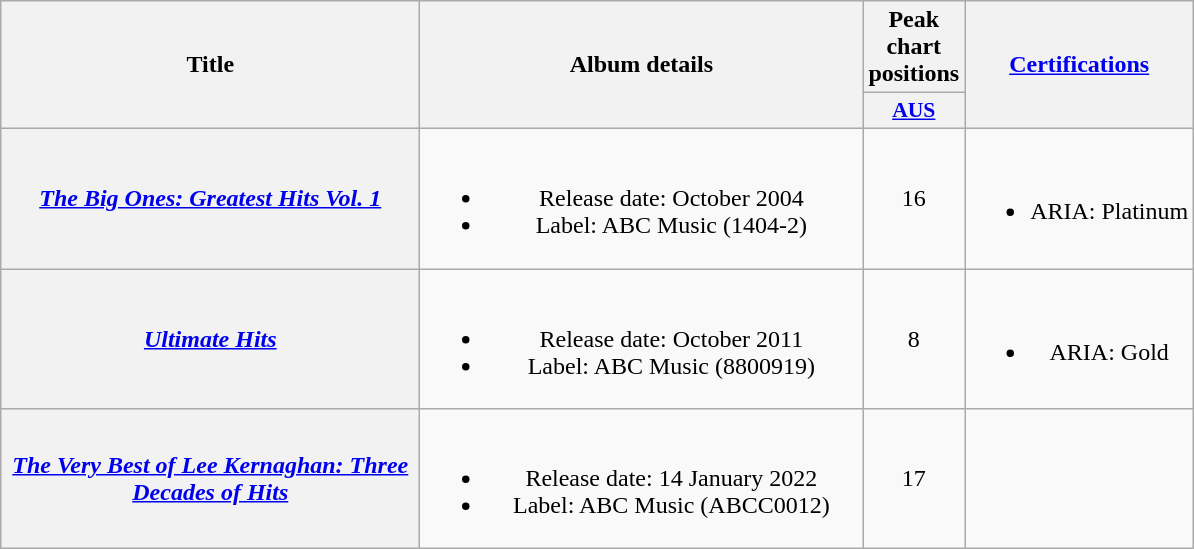<table class="wikitable plainrowheaders" style="text-align:center;" border="1">
<tr>
<th scope="col" rowspan="2" style="width:17em;">Title</th>
<th scope="col" rowspan="2" style="width:18em;">Album details</th>
<th scope="col" colspan="1">Peak chart positions</th>
<th scope="col" rowspan="2"><a href='#'>Certifications</a></th>
</tr>
<tr>
<th scope="col" style="width:3.7em;font-size:90%;"><a href='#'>AUS</a><br></th>
</tr>
<tr>
<th scope="row"><em><a href='#'>The Big Ones: Greatest Hits Vol. 1</a></em></th>
<td><br><ul><li>Release date: October 2004</li><li>Label: ABC Music (1404-2)</li></ul></td>
<td>16</td>
<td><br><ul><li>ARIA: Platinum</li></ul></td>
</tr>
<tr>
<th scope="row"><em><a href='#'>Ultimate Hits</a></em></th>
<td><br><ul><li>Release date: October 2011</li><li>Label: ABC Music (8800919)</li></ul></td>
<td>8</td>
<td><br><ul><li>ARIA: Gold</li></ul></td>
</tr>
<tr>
<th scope="row"><em><a href='#'>The Very Best of Lee Kernaghan: Three Decades of Hits</a></em></th>
<td><br><ul><li>Release date: 14 January 2022</li><li>Label: ABC Music (ABCC0012)</li></ul></td>
<td>17</td>
<td></td>
</tr>
</table>
